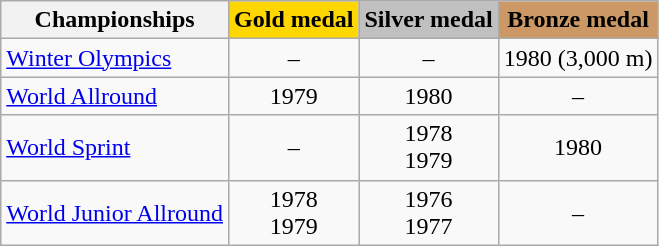<table class="wikitable" style="text-align:center">
<tr>
<th>Championships</th>
<td bgcolor=gold><strong>Gold medal</strong></td>
<td bgcolor=silver><strong>Silver medal</strong></td>
<td bgcolor=cc9966><strong>Bronze medal</strong></td>
</tr>
<tr>
<td align="left"><a href='#'>Winter Olympics</a></td>
<td>–</td>
<td>–</td>
<td>1980 (3,000 m)</td>
</tr>
<tr>
<td align="left"><a href='#'>World Allround</a></td>
<td>1979</td>
<td>1980</td>
<td>–</td>
</tr>
<tr>
<td align="left"><a href='#'>World Sprint</a></td>
<td>–</td>
<td>1978 <br> 1979</td>
<td>1980</td>
</tr>
<tr>
<td align="left"><a href='#'>World Junior Allround</a></td>
<td>1978 <br> 1979</td>
<td>1976 <br> 1977</td>
<td>–</td>
</tr>
</table>
